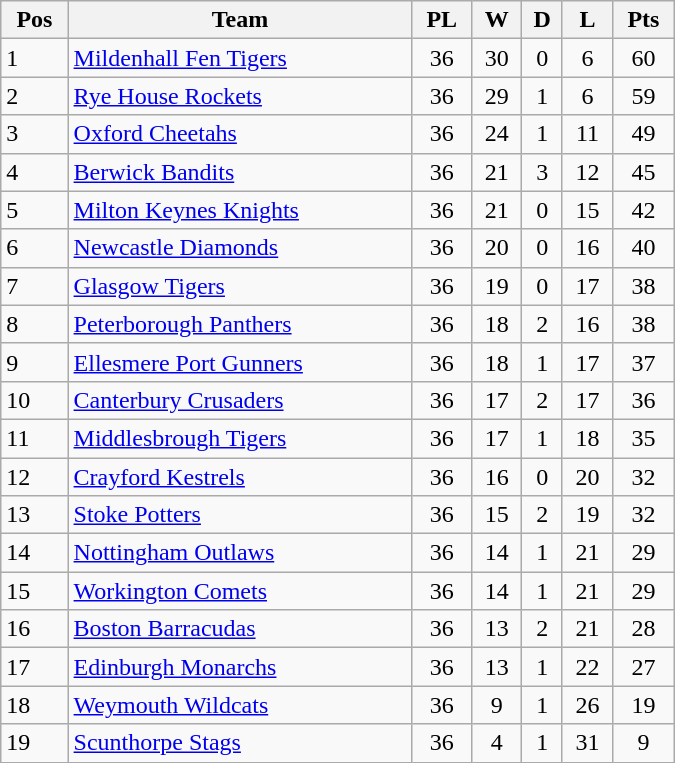<table class=wikitable width="450">
<tr>
<th>Pos</th>
<th>Team</th>
<th>PL</th>
<th>W</th>
<th>D</th>
<th>L</th>
<th>Pts</th>
</tr>
<tr>
<td>1</td>
<td><a href='#'>Mildenhall Fen Tigers</a></td>
<td align="center">36</td>
<td align="center">30</td>
<td align="center">0</td>
<td align="center">6</td>
<td align="center">60</td>
</tr>
<tr>
<td>2</td>
<td><a href='#'>Rye House Rockets</a></td>
<td align="center">36</td>
<td align="center">29</td>
<td align="center">1</td>
<td align="center">6</td>
<td align="center">59</td>
</tr>
<tr>
<td>3</td>
<td><a href='#'>Oxford Cheetahs</a></td>
<td align="center">36</td>
<td align="center">24</td>
<td align="center">1</td>
<td align="center">11</td>
<td align="center">49</td>
</tr>
<tr>
<td>4</td>
<td><a href='#'>Berwick Bandits</a></td>
<td align="center">36</td>
<td align="center">21</td>
<td align="center">3</td>
<td align="center">12</td>
<td align="center">45</td>
</tr>
<tr>
<td>5</td>
<td><a href='#'>Milton Keynes Knights</a></td>
<td align="center">36</td>
<td align="center">21</td>
<td align="center">0</td>
<td align="center">15</td>
<td align="center">42</td>
</tr>
<tr>
<td>6</td>
<td><a href='#'>Newcastle Diamonds</a></td>
<td align="center">36</td>
<td align="center">20</td>
<td align="center">0</td>
<td align="center">16</td>
<td align="center">40</td>
</tr>
<tr>
<td>7</td>
<td><a href='#'>Glasgow Tigers</a></td>
<td align="center">36</td>
<td align="center">19</td>
<td align="center">0</td>
<td align="center">17</td>
<td align="center">38</td>
</tr>
<tr>
<td>8</td>
<td><a href='#'>Peterborough Panthers</a></td>
<td align="center">36</td>
<td align="center">18</td>
<td align="center">2</td>
<td align="center">16</td>
<td align="center">38</td>
</tr>
<tr>
<td>9</td>
<td><a href='#'>Ellesmere Port Gunners</a></td>
<td align="center">36</td>
<td align="center">18</td>
<td align="center">1</td>
<td align="center">17</td>
<td align="center">37</td>
</tr>
<tr>
<td>10</td>
<td><a href='#'>Canterbury Crusaders</a></td>
<td align="center">36</td>
<td align="center">17</td>
<td align="center">2</td>
<td align="center">17</td>
<td align="center">36</td>
</tr>
<tr>
<td>11</td>
<td><a href='#'>Middlesbrough Tigers</a></td>
<td align="center">36</td>
<td align="center">17</td>
<td align="center">1</td>
<td align="center">18</td>
<td align="center">35</td>
</tr>
<tr>
<td>12</td>
<td><a href='#'>Crayford Kestrels</a></td>
<td align="center">36</td>
<td align="center">16</td>
<td align="center">0</td>
<td align="center">20</td>
<td align="center">32</td>
</tr>
<tr>
<td>13</td>
<td><a href='#'>Stoke Potters</a></td>
<td align="center">36</td>
<td align="center">15</td>
<td align="center">2</td>
<td align="center">19</td>
<td align="center">32</td>
</tr>
<tr>
<td>14</td>
<td><a href='#'>Nottingham Outlaws</a></td>
<td align="center">36</td>
<td align="center">14</td>
<td align="center">1</td>
<td align="center">21</td>
<td align="center">29</td>
</tr>
<tr>
<td>15</td>
<td><a href='#'>Workington Comets</a></td>
<td align="center">36</td>
<td align="center">14</td>
<td align="center">1</td>
<td align="center">21</td>
<td align="center">29</td>
</tr>
<tr>
<td>16</td>
<td><a href='#'>Boston Barracudas</a></td>
<td align="center">36</td>
<td align="center">13</td>
<td align="center">2</td>
<td align="center">21</td>
<td align="center">28</td>
</tr>
<tr>
<td>17</td>
<td><a href='#'>Edinburgh Monarchs</a></td>
<td align="center">36</td>
<td align="center">13</td>
<td align="center">1</td>
<td align="center">22</td>
<td align="center">27</td>
</tr>
<tr>
<td>18</td>
<td><a href='#'>Weymouth Wildcats</a></td>
<td align="center">36</td>
<td align="center">9</td>
<td align="center">1</td>
<td align="center">26</td>
<td align="center">19</td>
</tr>
<tr>
<td>19</td>
<td><a href='#'>Scunthorpe Stags</a></td>
<td align="center">36</td>
<td align="center">4</td>
<td align="center">1</td>
<td align="center">31</td>
<td align="center">9</td>
</tr>
</table>
